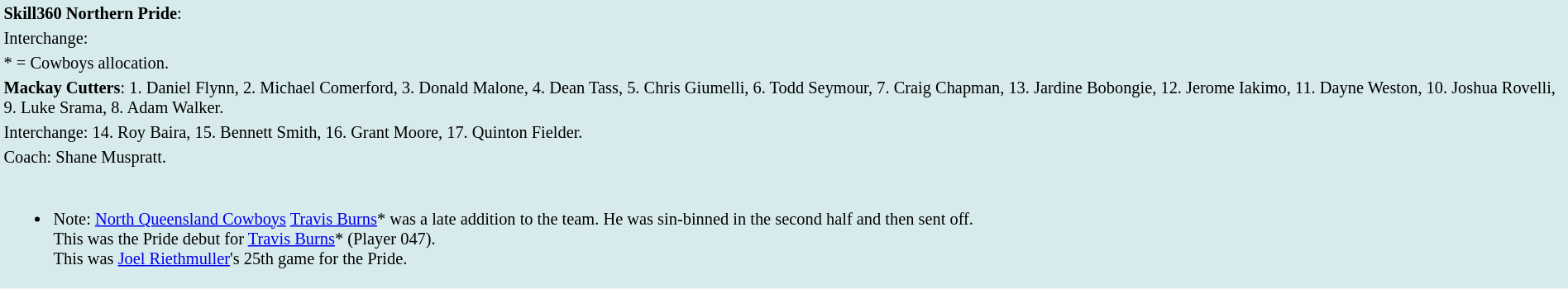<table style="background:#d7ebed; font-size:85%; width:100%;">
<tr>
<td><strong>Skill360 Northern Pride</strong>:             </td>
</tr>
<tr>
<td>Interchange:    </td>
</tr>
<tr>
<td>* = Cowboys allocation.</td>
</tr>
<tr>
<td><strong>Mackay Cutters</strong>: 1. Daniel Flynn, 2. Michael Comerford, 3. Donald Malone, 4. Dean Tass, 5. Chris Giumelli, 6. Todd Seymour, 7. Craig Chapman, 13. Jardine Bobongie, 12. Jerome Iakimo, 11. Dayne Weston, 10. Joshua Rovelli, 9. Luke Srama, 8. Adam Walker.</td>
</tr>
<tr>
<td>Interchange: 14. Roy Baira, 15. Bennett Smith, 16. Grant Moore, 17. Quinton Fielder.</td>
</tr>
<tr>
<td>Coach: Shane Muspratt.</td>
</tr>
<tr>
<td><br><ul><li>Note: <a href='#'>North Queensland Cowboys</a> <a href='#'>Travis Burns</a>* was a late addition to the team. He was sin-binned in the second half and then sent off.<br>This was the Pride debut for <a href='#'>Travis Burns</a>* (Player 047).<br>This was <a href='#'>Joel Riethmuller</a>'s 25th game for the Pride.</li></ul></td>
</tr>
</table>
